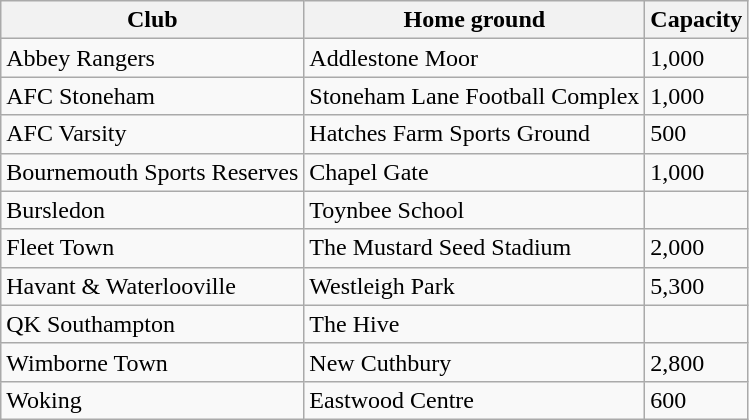<table class="wikitable" border="1">
<tr>
<th>Club</th>
<th>Home ground</th>
<th>Capacity</th>
</tr>
<tr>
<td>Abbey Rangers</td>
<td>Addlestone Moor</td>
<td>1,000</td>
</tr>
<tr>
<td>AFC Stoneham</td>
<td>Stoneham Lane Football Complex</td>
<td>1,000</td>
</tr>
<tr>
<td>AFC Varsity</td>
<td>Hatches Farm Sports Ground</td>
<td>500</td>
</tr>
<tr>
<td>Bournemouth Sports Reserves</td>
<td>Chapel Gate</td>
<td>1,000</td>
</tr>
<tr>
<td>Bursledon</td>
<td>Toynbee School</td>
<td></td>
</tr>
<tr>
<td>Fleet Town</td>
<td>The Mustard Seed Stadium</td>
<td>2,000</td>
</tr>
<tr>
<td>Havant & Waterlooville</td>
<td>Westleigh Park</td>
<td>5,300</td>
</tr>
<tr>
<td>QK Southampton</td>
<td>The Hive</td>
<td></td>
</tr>
<tr>
<td>Wimborne Town</td>
<td>New Cuthbury</td>
<td>2,800</td>
</tr>
<tr>
<td>Woking</td>
<td>Eastwood Centre</td>
<td>600</td>
</tr>
</table>
